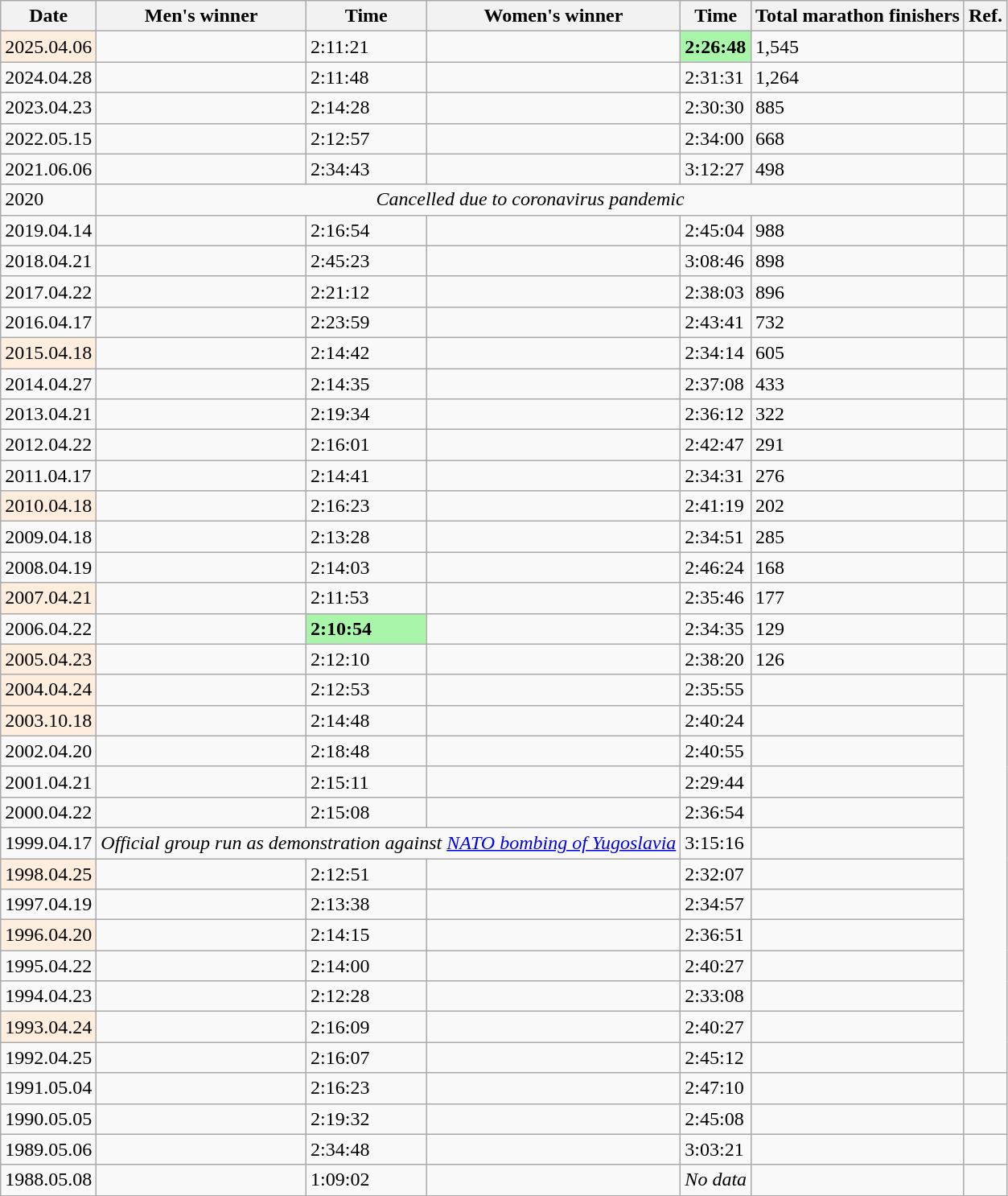<table class="wikitable sortable" style="text-align:left">
<tr>
<th>Date</th>
<th>Men's winner</th>
<th>Time</th>
<th>Women's winner</th>
<th>Time</th>
<th>Total marathon finishers</th>
<th class="unsortable">Ref.</th>
</tr>
<tr>
<td bgcolor="#FFEEDD">2025.04.06 </td>
<td> </td>
<td>2:11:21</td>
<td> </td>
<td bgcolor="#A9F5A9"><strong>2:26:48</strong></td>
<td>1,545</td>
<td></td>
</tr>
<tr>
<td>2024.04.28 </td>
<td> </td>
<td>2:11:48</td>
<td> </td>
<td>2:31:31</td>
<td>1,264</td>
<td></td>
</tr>
<tr>
<td>2023.04.23 </td>
<td> </td>
<td>2:14:28</td>
<td> </td>
<td>2:30:30</td>
<td>885</td>
<td></td>
</tr>
<tr>
<td>2022.05.15 </td>
<td> </td>
<td>2:12:57 </td>
<td> </td>
<td>2:34:00 </td>
<td>668</td>
<td></td>
</tr>
<tr>
<td>2021.06.06</td>
<td></td>
<td>2:34:43</td>
<td></td>
<td>3:12:27</td>
<td>498</td>
<td></td>
</tr>
<tr>
<td>2020</td>
<td colspan="5" align="center" data-sort-value=""><em>Cancelled due to coronavirus pandemic</em></td>
<td></td>
</tr>
<tr>
<td>2019.04.14</td>
<td></td>
<td>2:16:54</td>
<td></td>
<td>2:45:04</td>
<td>988</td>
<td></td>
</tr>
<tr>
<td>2018.04.21</td>
<td></td>
<td>2:45:23</td>
<td></td>
<td>3:08:46</td>
<td>898</td>
<td></td>
</tr>
<tr>
<td>2017.04.22</td>
<td></td>
<td>2:21:12</td>
<td></td>
<td>2:38:03</td>
<td>896</td>
<td></td>
</tr>
<tr>
<td>2016.04.17</td>
<td></td>
<td>2:23:59</td>
<td></td>
<td>2:43:41</td>
<td>732</td>
<td></td>
</tr>
<tr>
<td bgcolor="#FFEEDD">2015.04.18</td>
<td></td>
<td>2:14:42</td>
<td></td>
<td>2:34:14</td>
<td>605</td>
<td></td>
</tr>
<tr>
<td>2014.04.27</td>
<td></td>
<td>2:14:35</td>
<td></td>
<td>2:37:08</td>
<td>433</td>
<td></td>
</tr>
<tr>
<td>2013.04.21</td>
<td></td>
<td>2:19:34</td>
<td></td>
<td>2:36:12</td>
<td>322</td>
<td></td>
</tr>
<tr>
<td>2012.04.22</td>
<td></td>
<td>2:16:01</td>
<td></td>
<td>2:42:47</td>
<td>291</td>
<td></td>
</tr>
<tr>
<td>2011.04.17</td>
<td></td>
<td>2:14:41</td>
<td></td>
<td>2:34:31</td>
<td>276</td>
<td></td>
</tr>
<tr>
<td bgcolor="#FFEEDD">2010.04.18</td>
<td></td>
<td>2:16:23</td>
<td></td>
<td>2:41:19</td>
<td>202</td>
<td></td>
</tr>
<tr>
<td>2009.04.18</td>
<td></td>
<td>2:13:28</td>
<td></td>
<td>2:34:51</td>
<td>285</td>
<td></td>
</tr>
<tr>
<td>2008.04.19</td>
<td></td>
<td>2:14:03</td>
<td></td>
<td>2:46:24</td>
<td>168</td>
<td></td>
</tr>
<tr>
<td bgcolor="#FFEEDD">2007.04.21</td>
<td></td>
<td>2:11:53</td>
<td></td>
<td>2:35:46</td>
<td>177</td>
<td></td>
</tr>
<tr>
<td>2006.04.22</td>
<td></td>
<td bgcolor="#A9F5A9"><strong>2:10:54</strong></td>
<td></td>
<td>2:34:35</td>
<td>129</td>
<td></td>
</tr>
<tr>
<td bgcolor="#FFEEDD">2005.04.23</td>
<td></td>
<td>2:12:10</td>
<td></td>
<td>2:38:20</td>
<td>126</td>
<td></td>
</tr>
<tr>
<td bgcolor="#FFEEDD">2004.04.24</td>
<td></td>
<td>2:12:53</td>
<td></td>
<td>2:35:55</td>
<td></td>
</tr>
<tr>
<td bgcolor="#FFEEDD">2003.10.18</td>
<td></td>
<td>2:14:48</td>
<td></td>
<td>2:40:24</td>
<td></td>
</tr>
<tr>
<td>2002.04.20</td>
<td></td>
<td>2:18:48</td>
<td></td>
<td>2:40:55</td>
<td></td>
</tr>
<tr>
<td>2001.04.21</td>
<td></td>
<td>2:15:11</td>
<td></td>
<td>2:29:44</td>
<td></td>
</tr>
<tr>
<td>2000.04.22</td>
<td></td>
<td>2:15:08</td>
<td></td>
<td>2:36:54</td>
<td></td>
</tr>
<tr>
<td>1999.04.17</td>
<td colspan="3" align="center" data-sort-value=""><em>Official group run as demonstration against <a href='#'>NATO bombing of Yugoslavia</a></em></td>
<td>3:15:16</td>
<td></td>
</tr>
<tr>
<td bgcolor="#FFEEDD">1998.04.25</td>
<td></td>
<td>2:12:51</td>
<td></td>
<td>2:32:07</td>
<td></td>
</tr>
<tr>
<td>1997.04.19</td>
<td></td>
<td>2:13:38</td>
<td></td>
<td>2:34:57</td>
<td></td>
</tr>
<tr>
<td bgcolor="#FFEEDD">1996.04.20</td>
<td></td>
<td>2:14:15</td>
<td></td>
<td>2:36:51</td>
<td></td>
</tr>
<tr>
<td>1995.04.22</td>
<td></td>
<td>2:14:00</td>
<td></td>
<td>2:40:27</td>
<td></td>
</tr>
<tr>
<td>1994.04.23</td>
<td></td>
<td>2:12:28</td>
<td></td>
<td>2:33:08</td>
<td></td>
</tr>
<tr>
<td bgcolor="#FFEEDD">1993.04.24</td>
<td></td>
<td>2:16:09</td>
<td></td>
<td>2:40:27</td>
<td></td>
</tr>
<tr>
<td>1992.04.25</td>
<td></td>
<td>2:16:07</td>
<td></td>
<td>2:45:12</td>
<td></td>
</tr>
<tr>
<td>1991.05.04</td>
<td></td>
<td>2:16:23</td>
<td></td>
<td>2:47:10</td>
<td></td>
<td></td>
</tr>
<tr>
<td>1990.05.05</td>
<td></td>
<td>2:19:32</td>
<td></td>
<td>2:45:08</td>
<td></td>
<td></td>
</tr>
<tr>
<td>1989.05.06</td>
<td></td>
<td>2:34:48</td>
<td></td>
<td>3:03:21</td>
<td></td>
<td></td>
</tr>
<tr>
<td>1988.05.08</td>
<td></td>
<td>1:09:02</td>
<td></td>
<td align="center" data-sort-value=""><em>No data</em></td>
<td></td>
<td></td>
</tr>
</table>
